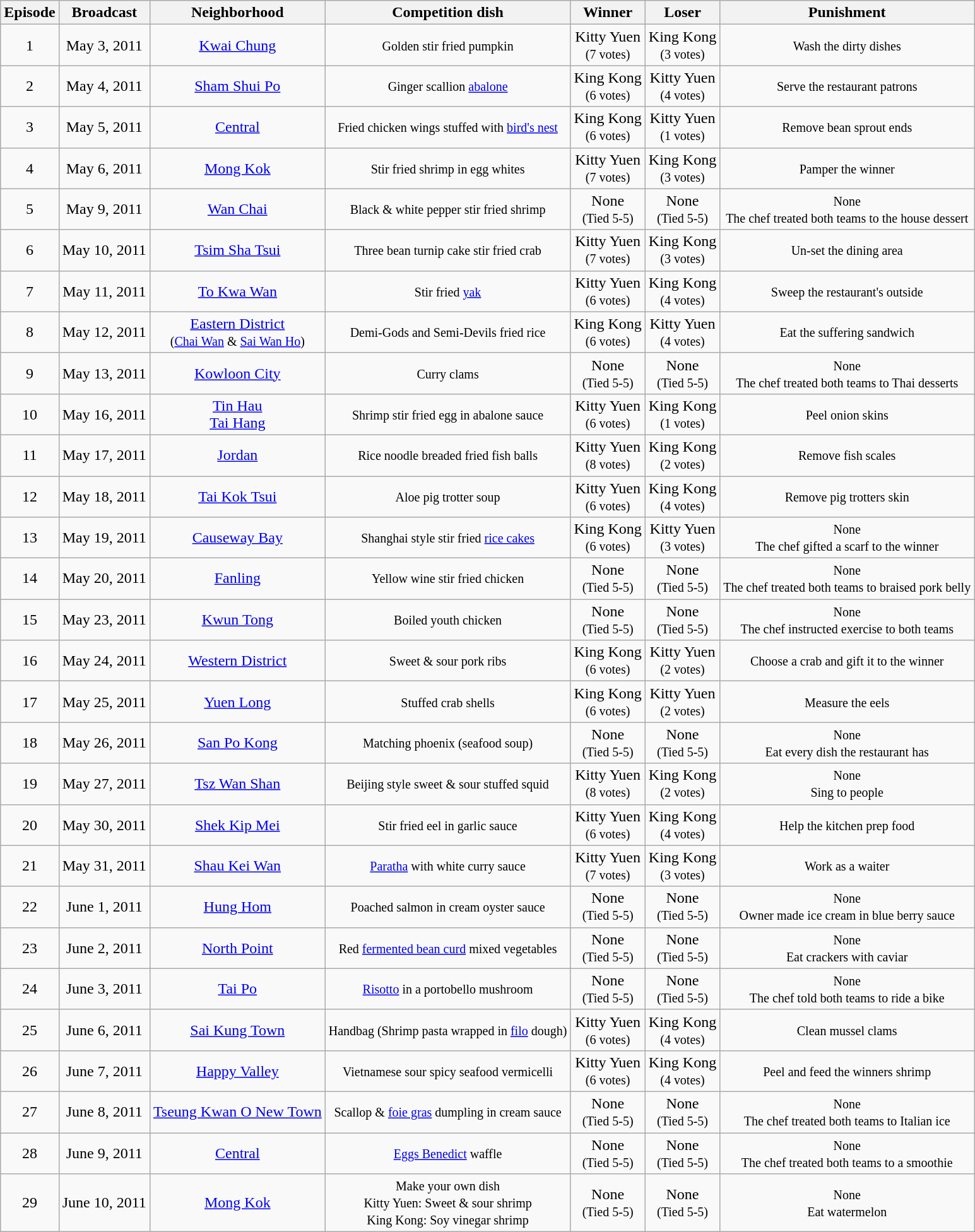<table class="wikitable" style="text-align:center;">
<tr>
<th>Episode</th>
<th>Broadcast</th>
<th>Neighborhood</th>
<th>Competition dish</th>
<th>Winner</th>
<th>Loser</th>
<th>Punishment</th>
</tr>
<tr>
<td>1</td>
<td>May 3, 2011</td>
<td><a href='#'>Kwai Chung</a></td>
<td><small>Golden stir fried pumpkin</small></td>
<td>Kitty Yuen <br><small>(7 votes)</small></td>
<td>King Kong <br><small>(3 votes)</small></td>
<td><small>Wash the dirty dishes</small></td>
</tr>
<tr>
<td>2</td>
<td>May 4, 2011</td>
<td><a href='#'>Sham Shui Po</a></td>
<td><small>Ginger scallion <a href='#'>abalone</a></small></td>
<td>King Kong <br><small>(6 votes)</small></td>
<td>Kitty Yuen <br><small>(4 votes)</small></td>
<td><small>Serve the restaurant patrons</small></td>
</tr>
<tr>
<td>3</td>
<td>May 5, 2011</td>
<td><a href='#'>Central</a></td>
<td><small>Fried chicken wings stuffed with <a href='#'>bird's nest</a></small></td>
<td>King Kong <br><small>(6 votes) </small></td>
<td>Kitty Yuen <br><small>(1 votes)</small></td>
<td><small>Remove bean sprout ends</small></td>
</tr>
<tr>
<td>4</td>
<td>May 6, 2011</td>
<td><a href='#'>Mong Kok</a></td>
<td><small>Stir fried shrimp in egg whites</small></td>
<td>Kitty Yuen <br><small>(7 votes)</small></td>
<td>King Kong <br><small>(3 votes)</small></td>
<td><small>Pamper the winner</small></td>
</tr>
<tr>
<td>5</td>
<td>May 9, 2011</td>
<td><a href='#'>Wan Chai</a></td>
<td><small>Black & white pepper stir fried shrimp</small></td>
<td>None<br><small>(Tied 5-5)</small></td>
<td>None <br><small>(Tied 5-5)</small></td>
<td><small>None<br>The chef treated both teams to the house dessert</small></td>
</tr>
<tr>
<td>6</td>
<td>May 10, 2011</td>
<td><a href='#'>Tsim Sha Tsui</a></td>
<td><small>Three bean turnip cake stir fried crab</small></td>
<td>Kitty Yuen <br><small>(7 votes)</small></td>
<td>King Kong <br><small>(3 votes)</small></td>
<td><small>Un-set the dining area</small></td>
</tr>
<tr>
<td>7</td>
<td>May 11, 2011</td>
<td><a href='#'>To Kwa Wan</a></td>
<td><small>Stir fried <a href='#'>yak</a></small></td>
<td>Kitty Yuen <br><small>(6 votes)</small></td>
<td>King Kong <br><small>(4 votes)</small></td>
<td><small>Sweep the restaurant's outside</small></td>
</tr>
<tr>
<td>8</td>
<td>May 12, 2011</td>
<td><a href='#'>Eastern District</a><br><small>(<a href='#'>Chai Wan</a> & <a href='#'>Sai Wan Ho</a>)</small></td>
<td><small>Demi-Gods and Semi-Devils fried rice</small></td>
<td>King Kong <br><small>(6 votes)</small></td>
<td>Kitty Yuen <br><small>(4 votes)</small></td>
<td><small>Eat the suffering sandwich</small></td>
</tr>
<tr>
<td>9</td>
<td>May 13, 2011</td>
<td><a href='#'>Kowloon City</a></td>
<td><small>Curry clams</small></td>
<td>None<br><small>(Tied 5-5)</small></td>
<td>None <br><small>(Tied 5-5)</small></td>
<td><small>None<br>The chef treated both teams to Thai desserts</small></td>
</tr>
<tr>
<td>10</td>
<td>May 16, 2011</td>
<td><a href='#'>Tin Hau</a> <br><a href='#'>Tai Hang</a></td>
<td><small>Shrimp stir fried egg in abalone sauce</small></td>
<td>Kitty Yuen <br><small>(6 votes) </small></td>
<td>King Kong<br><small>(1 votes)</small></td>
<td><small>Peel onion skins</small></td>
</tr>
<tr>
<td>11</td>
<td>May 17, 2011</td>
<td><a href='#'>Jordan</a></td>
<td><small>Rice noodle breaded fried fish balls</small></td>
<td>Kitty Yuen <br><small>(8 votes)</small></td>
<td>King Kong<br><small>(2 votes)</small></td>
<td><small>Remove fish scales</small></td>
</tr>
<tr>
<td>12</td>
<td>May 18, 2011</td>
<td><a href='#'>Tai Kok Tsui</a></td>
<td><small>Aloe pig trotter soup</small></td>
<td>Kitty Yuen <br><small>(6 votes)</small></td>
<td>King Kong<br><small>(4 votes)</small></td>
<td><small>Remove pig trotters skin</small></td>
</tr>
<tr>
<td>13</td>
<td>May 19, 2011</td>
<td><a href='#'>Causeway Bay</a></td>
<td><small>Shanghai style stir fried <a href='#'>rice cakes</a></small></td>
<td>King Kong <br><small>(6 votes)</small></td>
<td>Kitty Yuen<br><small>(3 votes)</small></td>
<td><small>None<br>The chef gifted a scarf to the winner</small></td>
</tr>
<tr>
<td>14</td>
<td>May 20, 2011</td>
<td><a href='#'>Fanling</a></td>
<td><small>Yellow wine stir fried chicken</small></td>
<td>None<br><small>(Tied 5-5)</small></td>
<td>None <br><small>(Tied 5-5)</small></td>
<td><small>None<br>The chef treated both teams to braised pork belly</small></td>
</tr>
<tr>
<td>15</td>
<td>May 23, 2011</td>
<td><a href='#'>Kwun Tong</a></td>
<td><small>Boiled youth chicken</small></td>
<td>None<br><small>(Tied 5-5)</small></td>
<td>None <br><small>(Tied 5-5)</small></td>
<td><small>None<br>The chef instructed exercise to both teams</small></td>
</tr>
<tr>
<td>16</td>
<td>May 24, 2011</td>
<td><a href='#'>Western District</a></td>
<td><small>Sweet & sour pork ribs</small></td>
<td>King Kong <br><small>(6 votes)</small></td>
<td>Kitty Yuen<br><small>(2 votes)</small></td>
<td><small>Choose a crab and gift it to the winner</small></td>
</tr>
<tr>
<td>17</td>
<td>May 25, 2011</td>
<td><a href='#'>Yuen Long</a></td>
<td><small>Stuffed crab shells</small></td>
<td>King Kong <br><small>(6 votes)</small></td>
<td>Kitty Yuen<br><small>(2 votes)</small></td>
<td><small>Measure the eels</small></td>
</tr>
<tr>
<td>18</td>
<td>May 26, 2011</td>
<td><a href='#'>San Po Kong</a></td>
<td><small>Matching phoenix (seafood soup)</small></td>
<td>None<br><small>(Tied 5-5)</small></td>
<td>None <br><small>(Tied 5-5)</small></td>
<td><small>None<br>Eat every dish the restaurant has</small></td>
</tr>
<tr>
<td>19</td>
<td>May 27, 2011</td>
<td><a href='#'>Tsz Wan Shan</a></td>
<td><small>Beijing style sweet & sour stuffed squid</small></td>
<td>Kitty Yuen <br><small>(8 votes)</small></td>
<td>King Kong<br><small>(2 votes)</small></td>
<td><small>None<br>Sing to people</small></td>
</tr>
<tr>
<td>20</td>
<td>May 30, 2011</td>
<td><a href='#'>Shek Kip Mei</a></td>
<td><small>Stir fried eel in garlic sauce</small></td>
<td>Kitty Yuen <br><small>(6 votes)</small></td>
<td>King Kong <br><small>(4 votes)</small></td>
<td><small>Help the kitchen prep food</small></td>
</tr>
<tr>
<td>21</td>
<td>May 31, 2011</td>
<td><a href='#'>Shau Kei Wan</a></td>
<td><small><a href='#'>Paratha</a> with white curry sauce</small></td>
<td>Kitty Yuen <br><small>(7 votes)</small></td>
<td>King Kong<br><small>(3 votes)</small></td>
<td><small>Work as a waiter</small></td>
</tr>
<tr>
<td>22</td>
<td>June 1, 2011</td>
<td><a href='#'>Hung Hom</a></td>
<td><small>Poached salmon in cream oyster sauce</small></td>
<td>None<br><small>(Tied 5-5)</small></td>
<td>None <br><small>(Tied 5-5)</small></td>
<td><small>None<br>Owner made ice cream in blue berry sauce</small></td>
</tr>
<tr>
<td>23</td>
<td>June 2, 2011</td>
<td><a href='#'>North Point</a></td>
<td><small>Red <a href='#'>fermented bean curd</a> mixed vegetables</small></td>
<td>None<br><small>(Tied 5-5)</small></td>
<td>None <br><small>(Tied 5-5)</small></td>
<td><small>None <br>Eat crackers with caviar</small></td>
</tr>
<tr>
<td>24</td>
<td>June 3, 2011</td>
<td><a href='#'>Tai Po</a> </td>
<td><small><a href='#'>Risotto</a> in a portobello mushroom</small></td>
<td>None<br><small>(Tied 5-5)</small></td>
<td>None <br><small>(Tied 5-5)</small></td>
<td><small>None <br>The chef told both teams to ride a bike</small></td>
</tr>
<tr>
<td>25</td>
<td>June 6, 2011</td>
<td><a href='#'>Sai Kung Town</a></td>
<td><small>Handbag (Shrimp pasta wrapped in <a href='#'>filo</a> dough)</small></td>
<td>Kitty Yuen <br><small>(6 votes)</small></td>
<td>King Kong<br><small>(4 votes)</small></td>
<td><small>Clean mussel clams</small></td>
</tr>
<tr>
<td>26</td>
<td>June 7, 2011</td>
<td><a href='#'>Happy Valley</a></td>
<td><small>Vietnamese sour spicy seafood vermicelli</small></td>
<td>Kitty Yuen <br><small>(6 votes)</small></td>
<td>King Kong <br><small>(4 votes)</small></td>
<td><small>Peel and feed the winners shrimp</small></td>
</tr>
<tr>
<td>27</td>
<td>June 8, 2011</td>
<td><a href='#'>Tseung Kwan O New Town</a></td>
<td><small>Scallop & <a href='#'>foie gras</a> dumpling in cream sauce</small></td>
<td>None<br><small>(Tied 5-5)</small></td>
<td>None <br><small>(Tied 5-5)</small></td>
<td><small>None <br>The chef treated both teams to Italian ice</small></td>
</tr>
<tr>
<td>28</td>
<td>June 9, 2011</td>
<td><a href='#'>Central</a></td>
<td><small><a href='#'>Eggs Benedict</a> waffle</small></td>
<td>None<br><small>(Tied 5-5)</small></td>
<td>None <br><small>(Tied 5-5)</small></td>
<td><small>None <br>The chef treated both teams to a smoothie</small></td>
</tr>
<tr>
<td>29</td>
<td>June 10, 2011</td>
<td><a href='#'>Mong Kok</a> </td>
<td><small>Make your own dish<br>Kitty Yuen: Sweet & sour shrimp<br>King Kong: Soy vinegar shrimp</small></td>
<td>None<br><small>(Tied 5-5)</small></td>
<td>None <br><small>(Tied 5-5)</small></td>
<td><small>None <br>Eat watermelon</small></td>
</tr>
</table>
